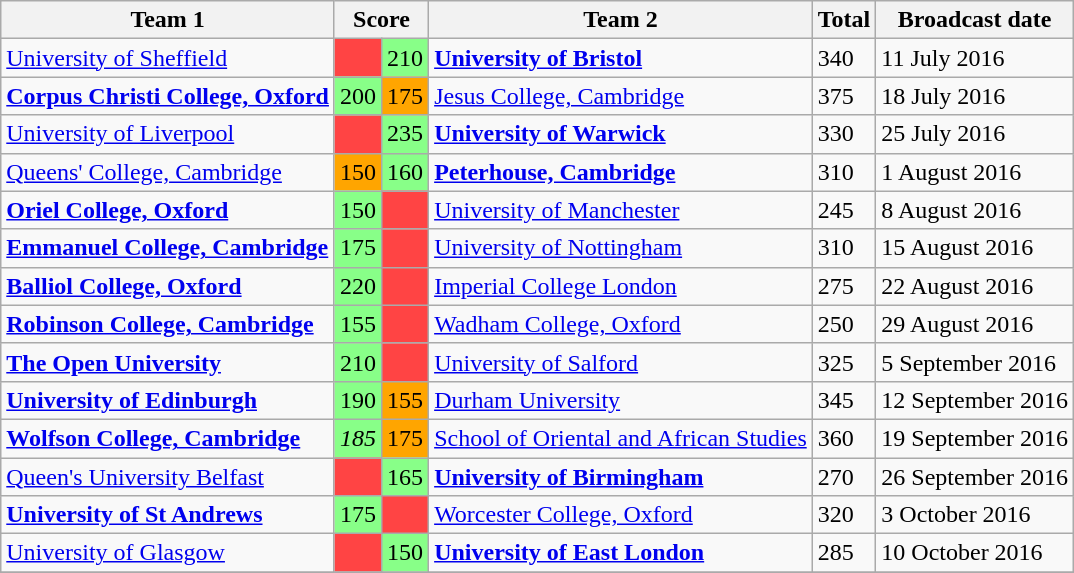<table class="wikitable">
<tr>
<th>Team 1</th>
<th colspan="2">Score</th>
<th>Team 2</th>
<th>Total</th>
<th>Broadcast date</th>
</tr>
<tr>
<td><a href='#'>University of Sheffield</a></td>
<td style="background:#f44"></td>
<td style="background:#88ff88">210</td>
<td><strong><a href='#'>University of Bristol</a></strong></td>
<td>340</td>
<td>11 July 2016</td>
</tr>
<tr>
<td><strong><a href='#'>Corpus Christi College, Oxford</a></strong></td>
<td style="background:#88ff88">200</td>
<td style="background:orange">175</td>
<td><a href='#'>Jesus College, Cambridge</a></td>
<td>375</td>
<td>18 July 2016</td>
</tr>
<tr>
<td><a href='#'>University of Liverpool</a></td>
<td style="background:#f44;"></td>
<td style="background:#88ff88">235</td>
<td><strong><a href='#'>University of Warwick</a></strong></td>
<td>330</td>
<td>25 July 2016</td>
</tr>
<tr>
<td><a href='#'>Queens' College, Cambridge</a></td>
<td style="background:orange">150</td>
<td style="background:#88ff88">160</td>
<td><strong><a href='#'>Peterhouse, Cambridge</a></strong></td>
<td>310</td>
<td>1 August 2016</td>
</tr>
<tr>
<td><strong><a href='#'>Oriel College, Oxford</a></strong></td>
<td style="background:#88ff88">150</td>
<td style="background:#f44;"></td>
<td><a href='#'>University of Manchester</a></td>
<td>245</td>
<td>8 August 2016</td>
</tr>
<tr>
<td><strong><a href='#'>Emmanuel College, Cambridge</a></strong></td>
<td style="background:#88ff88">175</td>
<td style="background:#f44"></td>
<td><a href='#'>University of Nottingham</a></td>
<td>310</td>
<td>15 August 2016</td>
</tr>
<tr>
<td><strong><a href='#'>Balliol College, Oxford</a></strong></td>
<td style="background:#88ff88;">220</td>
<td style="background:#f44"></td>
<td><a href='#'>Imperial College London</a></td>
<td>275</td>
<td>22 August 2016</td>
</tr>
<tr>
<td><strong><a href='#'>Robinson College, Cambridge</a></strong></td>
<td style="background:#88ff88;">155</td>
<td style="background:#f44"></td>
<td><a href='#'>Wadham College, Oxford</a></td>
<td>250</td>
<td>29 August 2016</td>
</tr>
<tr>
<td><strong><a href='#'>The Open University</a></strong></td>
<td style="background:#88ff88;">210</td>
<td style="background:#f44"></td>
<td><a href='#'>University of Salford</a></td>
<td>325</td>
<td>5 September 2016</td>
</tr>
<tr>
<td><strong><a href='#'>University of Edinburgh</a></strong></td>
<td style="background:#88ff88;">190</td>
<td style="background:orange">155</td>
<td><a href='#'>Durham University</a></td>
<td>345</td>
<td>12 September 2016</td>
</tr>
<tr>
<td><strong><a href='#'>Wolfson College, Cambridge</a></strong></td>
<td style="background:#88ff88;"><em>185</em></td>
<td style="background:orange">175</td>
<td><a href='#'>School of Oriental and African Studies</a></td>
<td>360</td>
<td>19 September 2016</td>
</tr>
<tr>
<td><a href='#'>Queen's University Belfast</a></td>
<td style="background:#f44"></td>
<td style="background:#88ff88">165</td>
<td><strong><a href='#'>University of Birmingham</a></strong></td>
<td>270</td>
<td>26 September 2016</td>
</tr>
<tr>
<td><strong><a href='#'>University of St Andrews</a></strong></td>
<td style="background:#88ff88">175</td>
<td style="background:#f44"></td>
<td><a href='#'>Worcester College, Oxford</a></td>
<td>320</td>
<td>3 October 2016</td>
</tr>
<tr>
<td><a href='#'>University of Glasgow</a></td>
<td style="background:#f44"></td>
<td style="background:#88ff88">150</td>
<td><strong><a href='#'>University of East London</a></strong></td>
<td>285</td>
<td>10 October 2016</td>
</tr>
<tr>
</tr>
</table>
